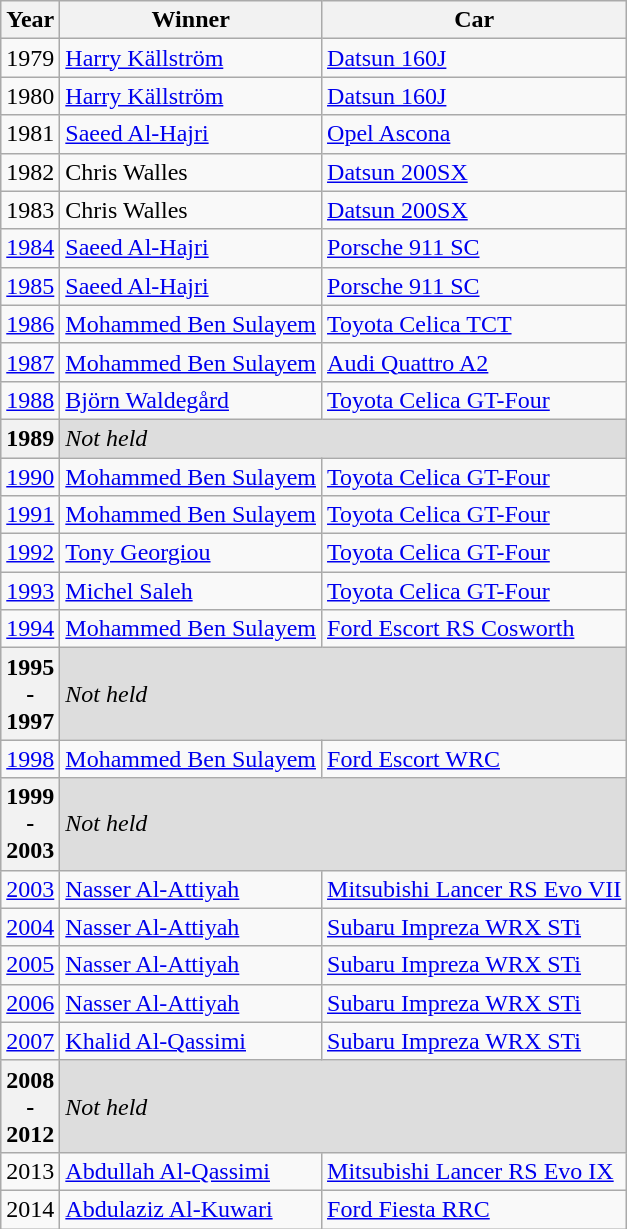<table class="wikitable">
<tr>
<th>Year</th>
<th>Winner</th>
<th>Car</th>
</tr>
<tr>
<td>1979</td>
<td> <a href='#'>Harry Källström</a></td>
<td><a href='#'>Datsun 160J</a></td>
</tr>
<tr>
<td>1980</td>
<td> <a href='#'>Harry Källström</a></td>
<td><a href='#'>Datsun 160J</a></td>
</tr>
<tr>
<td>1981</td>
<td> <a href='#'>Saeed Al-Hajri</a></td>
<td><a href='#'>Opel Ascona</a></td>
</tr>
<tr>
<td>1982</td>
<td> Chris Walles</td>
<td><a href='#'>Datsun 200SX</a></td>
</tr>
<tr>
<td>1983</td>
<td> Chris Walles</td>
<td><a href='#'>Datsun 200SX</a></td>
</tr>
<tr>
<td><a href='#'>1984</a></td>
<td> <a href='#'>Saeed Al-Hajri</a></td>
<td><a href='#'>Porsche 911 SC</a></td>
</tr>
<tr>
<td><a href='#'>1985</a></td>
<td> <a href='#'>Saeed Al-Hajri</a></td>
<td><a href='#'>Porsche 911 SC</a></td>
</tr>
<tr>
<td><a href='#'>1986</a></td>
<td> <a href='#'>Mohammed Ben Sulayem</a></td>
<td><a href='#'>Toyota Celica TCT</a></td>
</tr>
<tr>
<td><a href='#'>1987</a></td>
<td> <a href='#'>Mohammed Ben Sulayem</a></td>
<td><a href='#'>Audi Quattro A2</a></td>
</tr>
<tr>
<td><a href='#'>1988</a></td>
<td> <a href='#'>Björn Waldegård</a></td>
<td><a href='#'>Toyota Celica GT-Four</a></td>
</tr>
<tr style="background:#DDDDDD;">
<th>1989</th>
<td COLSPAN=3><em>Not held</em></td>
</tr>
<tr>
<td><a href='#'>1990</a></td>
<td> <a href='#'>Mohammed Ben Sulayem</a></td>
<td><a href='#'>Toyota Celica GT-Four</a></td>
</tr>
<tr>
<td><a href='#'>1991</a></td>
<td> <a href='#'>Mohammed Ben Sulayem</a></td>
<td><a href='#'>Toyota Celica GT-Four</a></td>
</tr>
<tr>
<td><a href='#'>1992</a></td>
<td> <a href='#'>Tony Georgiou</a></td>
<td><a href='#'>Toyota Celica GT-Four</a></td>
</tr>
<tr>
<td><a href='#'>1993</a></td>
<td> <a href='#'>Michel Saleh</a></td>
<td><a href='#'>Toyota Celica GT-Four</a></td>
</tr>
<tr>
<td><a href='#'>1994</a></td>
<td> <a href='#'>Mohammed Ben Sulayem</a></td>
<td><a href='#'>Ford Escort RS Cosworth</a></td>
</tr>
<tr style="background:#DDDDDD;">
<th>1995<br>-<br>1997</th>
<td COLSPAN=3><em>Not held</em></td>
</tr>
<tr>
<td><a href='#'>1998</a></td>
<td> <a href='#'>Mohammed Ben Sulayem</a></td>
<td><a href='#'>Ford Escort WRC</a></td>
</tr>
<tr style="background:#DDDDDD;">
<th>1999<br>-<br>2003</th>
<td COLSPAN=3><em>Not held</em></td>
</tr>
<tr>
<td><a href='#'>2003</a></td>
<td> <a href='#'>Nasser Al-Attiyah</a></td>
<td><a href='#'>Mitsubishi Lancer RS Evo VII</a></td>
</tr>
<tr>
<td><a href='#'>2004</a></td>
<td> <a href='#'>Nasser Al-Attiyah</a></td>
<td><a href='#'>Subaru Impreza WRX STi</a></td>
</tr>
<tr>
<td><a href='#'>2005</a></td>
<td> <a href='#'>Nasser Al-Attiyah</a></td>
<td><a href='#'>Subaru Impreza WRX STi</a></td>
</tr>
<tr>
<td><a href='#'>2006</a></td>
<td> <a href='#'>Nasser Al-Attiyah</a></td>
<td><a href='#'>Subaru Impreza WRX STi</a></td>
</tr>
<tr>
<td><a href='#'>2007</a></td>
<td> <a href='#'>Khalid Al-Qassimi</a></td>
<td><a href='#'>Subaru Impreza WRX STi</a></td>
</tr>
<tr style="background:#DDDDDD;">
<th>2008<br>-<br>2012</th>
<td COLSPAN=3><em>Not held</em></td>
</tr>
<tr>
<td>2013</td>
<td> <a href='#'>Abdullah Al-Qassimi</a></td>
<td><a href='#'>Mitsubishi Lancer RS Evo IX</a></td>
</tr>
<tr>
<td>2014</td>
<td> <a href='#'>Abdulaziz Al-Kuwari</a></td>
<td><a href='#'>Ford Fiesta RRC</a></td>
</tr>
</table>
